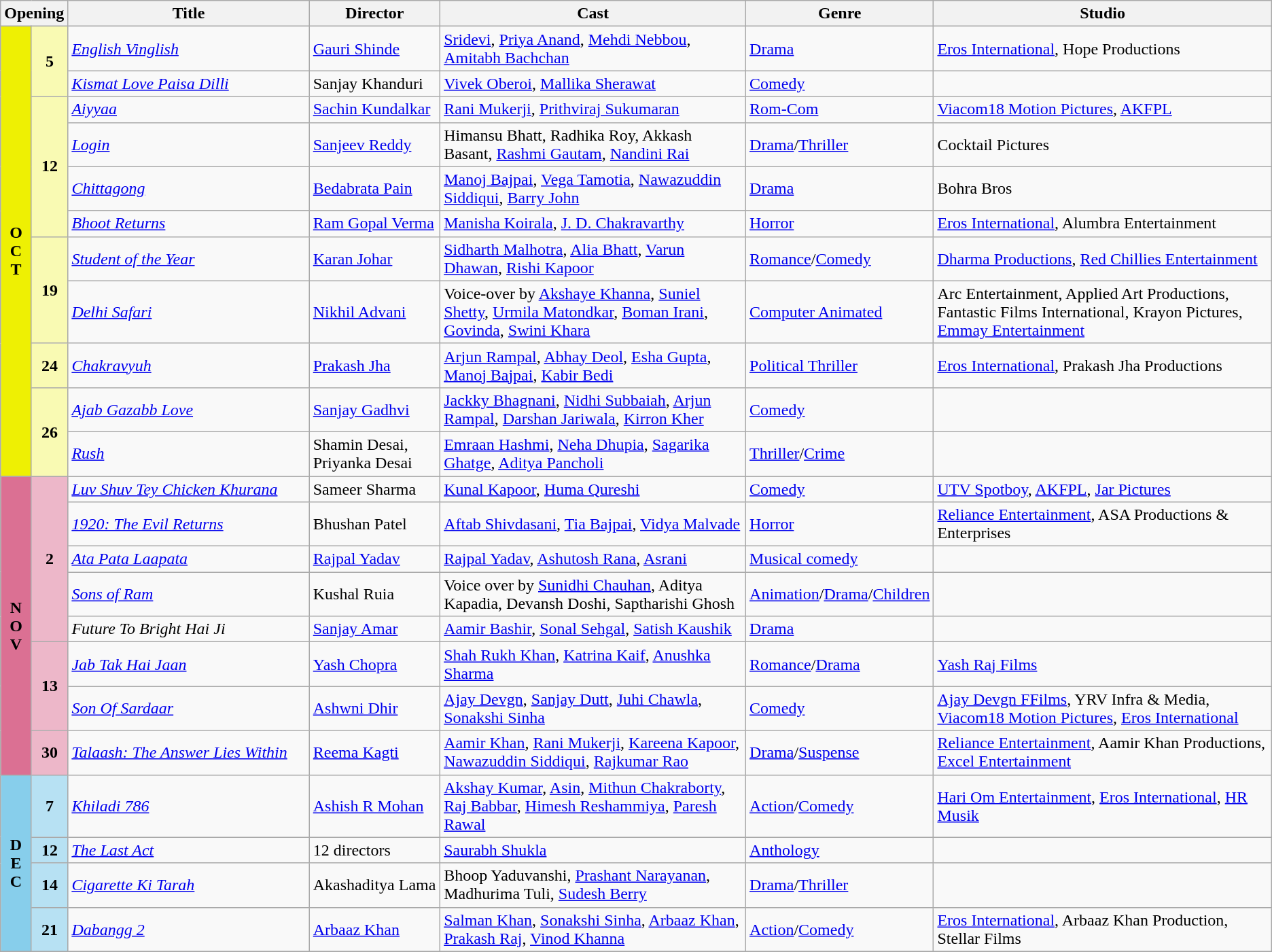<table class="wikitable sortable">
<tr style="background:#b0e0e66; text-align:center;">
<th colspan="2">Opening</th>
<th style="width:19%;">Title</th>
<th>Director</th>
<th>Cast</th>
<th>Genre</th>
<th>Studio</th>
</tr>
<tr>
<td rowspan="11" style="text-align:center; background:#eef003;"><strong>O<br>C<br>T</strong></td>
<td rowspan="2" style="text-align:center; background:#f9fab3; textcolor:#000;"><strong>5</strong></td>
<td><em><a href='#'>English Vinglish</a></em></td>
<td><a href='#'>Gauri Shinde</a></td>
<td><a href='#'>Sridevi</a>, <a href='#'>Priya Anand</a>, <a href='#'>Mehdi Nebbou</a>, <a href='#'>Amitabh Bachchan</a></td>
<td><a href='#'>Drama</a></td>
<td><a href='#'>Eros International</a>, Hope Productions</td>
</tr>
<tr>
<td><em><a href='#'>Kismat Love Paisa Dilli</a></em></td>
<td>Sanjay Khanduri</td>
<td><a href='#'>Vivek Oberoi</a>, <a href='#'>Mallika Sherawat</a></td>
<td><a href='#'>Comedy</a></td>
<td></td>
</tr>
<tr>
<td rowspan="4" style="text-align:center; background:#f9fab3; textcolor:#000;"><strong>12</strong></td>
<td><em><a href='#'>Aiyyaa</a></em></td>
<td><a href='#'>Sachin Kundalkar</a></td>
<td><a href='#'>Rani Mukerji</a>, <a href='#'>Prithviraj Sukumaran</a></td>
<td><a href='#'>Rom-Com</a></td>
<td><a href='#'>Viacom18 Motion Pictures</a>, <a href='#'>AKFPL</a></td>
</tr>
<tr>
<td><em><a href='#'>Login</a></em></td>
<td><a href='#'>Sanjeev Reddy</a></td>
<td>Himansu Bhatt, Radhika Roy, Akkash Basant, <a href='#'>Rashmi Gautam</a>, <a href='#'>Nandini Rai</a></td>
<td><a href='#'>Drama</a>/<a href='#'>Thriller</a></td>
<td>Cocktail Pictures</td>
</tr>
<tr>
<td><em><a href='#'>Chittagong</a></em></td>
<td><a href='#'>Bedabrata Pain</a></td>
<td><a href='#'>Manoj Bajpai</a>, <a href='#'>Vega Tamotia</a>, <a href='#'>Nawazuddin Siddiqui</a>, <a href='#'>Barry John</a></td>
<td><a href='#'>Drama</a></td>
<td>Bohra Bros</td>
</tr>
<tr>
<td><em><a href='#'>Bhoot Returns</a></em></td>
<td><a href='#'>Ram Gopal Verma</a></td>
<td><a href='#'>Manisha Koirala</a>, <a href='#'>J. D. Chakravarthy</a></td>
<td><a href='#'>Horror</a></td>
<td><a href='#'>Eros International</a>, Alumbra Entertainment</td>
</tr>
<tr>
<td rowspan="2" style="text-align:center; background:#f9fab3; textcolor:#000;"><strong>19</strong></td>
<td><em><a href='#'>Student of the Year</a></em></td>
<td><a href='#'>Karan Johar</a></td>
<td><a href='#'>Sidharth Malhotra</a>, <a href='#'>Alia Bhatt</a>, <a href='#'>Varun Dhawan</a>, <a href='#'>Rishi Kapoor</a></td>
<td><a href='#'>Romance</a>/<a href='#'>Comedy</a></td>
<td><a href='#'>Dharma Productions</a>, <a href='#'>Red Chillies Entertainment</a></td>
</tr>
<tr>
<td><em><a href='#'>Delhi Safari</a></em></td>
<td><a href='#'>Nikhil Advani</a></td>
<td>Voice-over by <a href='#'>Akshaye Khanna</a>, <a href='#'>Suniel Shetty</a>, <a href='#'>Urmila Matondkar</a>, <a href='#'>Boman Irani</a>, <a href='#'>Govinda</a>, <a href='#'>Swini Khara</a></td>
<td><a href='#'>Computer Animated</a></td>
<td>Arc Entertainment, Applied Art Productions, Fantastic Films International, Krayon Pictures, <a href='#'>Emmay Entertainment</a></td>
</tr>
<tr>
<td style="text-align:center; background:#f9fab3; textcolor:#000;"><strong>24</strong></td>
<td><em><a href='#'>Chakravyuh</a></em></td>
<td><a href='#'>Prakash Jha</a></td>
<td><a href='#'>Arjun Rampal</a>, <a href='#'>Abhay Deol</a>, <a href='#'>Esha Gupta</a>, <a href='#'>Manoj Bajpai</a>, <a href='#'>Kabir Bedi</a></td>
<td><a href='#'>Political Thriller</a></td>
<td><a href='#'>Eros International</a>, Prakash Jha Productions</td>
</tr>
<tr>
<td rowspan="2" style="text-align:center; background:#f9fab3; textcolor:#000;"><strong>26</strong></td>
<td><em><a href='#'>Ajab Gazabb Love</a></em></td>
<td><a href='#'>Sanjay Gadhvi</a></td>
<td><a href='#'>Jackky Bhagnani</a>, <a href='#'>Nidhi Subbaiah</a>, <a href='#'>Arjun Rampal</a>, <a href='#'>Darshan Jariwala</a>, <a href='#'>Kirron Kher</a></td>
<td><a href='#'>Comedy</a></td>
<td></td>
</tr>
<tr>
<td><em><a href='#'>Rush</a></em></td>
<td>Shamin Desai, Priyanka Desai</td>
<td><a href='#'>Emraan Hashmi</a>, <a href='#'>Neha Dhupia</a>, <a href='#'>Sagarika Ghatge</a>, <a href='#'>Aditya Pancholi</a></td>
<td><a href='#'>Thriller</a>/<a href='#'>Crime</a></td>
<td></td>
</tr>
<tr>
<td rowspan="8" style="text-align:center; background:#db7093;"><strong>N<br>O<br>V</strong></td>
<td rowspan="5" style="text-align:center; background:#edb7c9; textcolor:#000;"><strong>2</strong></td>
<td><em><a href='#'>Luv Shuv Tey Chicken Khurana</a></em></td>
<td>Sameer Sharma</td>
<td><a href='#'>Kunal Kapoor</a>, <a href='#'>Huma Qureshi</a></td>
<td><a href='#'>Comedy</a></td>
<td><a href='#'>UTV Spotboy</a>, <a href='#'>AKFPL</a>, <a href='#'>Jar Pictures</a></td>
</tr>
<tr>
<td><em><a href='#'>1920: The Evil Returns</a></em></td>
<td>Bhushan Patel</td>
<td><a href='#'>Aftab Shivdasani</a>, <a href='#'>Tia Bajpai</a>, <a href='#'>Vidya Malvade</a></td>
<td><a href='#'>Horror</a></td>
<td><a href='#'>Reliance Entertainment</a>, ASA Productions & Enterprises</td>
</tr>
<tr>
<td><em><a href='#'>Ata Pata Laapata</a></em></td>
<td><a href='#'>Rajpal Yadav</a></td>
<td><a href='#'>Rajpal Yadav</a>, <a href='#'>Ashutosh Rana</a>, <a href='#'>Asrani</a></td>
<td><a href='#'>Musical comedy</a></td>
<td></td>
</tr>
<tr>
<td><em><a href='#'>Sons of Ram</a></em></td>
<td>Kushal Ruia</td>
<td>Voice over by <a href='#'>Sunidhi Chauhan</a>, Aditya Kapadia, Devansh Doshi, Saptharishi Ghosh</td>
<td><a href='#'>Animation</a>/<a href='#'>Drama</a>/<a href='#'>Children</a></td>
<td></td>
</tr>
<tr>
<td><em>Future To Bright Hai Ji</em></td>
<td><a href='#'>Sanjay Amar</a></td>
<td><a href='#'>Aamir Bashir</a>, <a href='#'>Sonal Sehgal</a>, <a href='#'>Satish Kaushik</a></td>
<td><a href='#'>Drama</a></td>
<td></td>
</tr>
<tr>
<td rowspan="2" style="text-align:center; background:#edb7c9; textcolor:#000;"><strong>13</strong></td>
<td><em><a href='#'>Jab Tak Hai Jaan</a></em></td>
<td><a href='#'>Yash Chopra</a></td>
<td><a href='#'>Shah Rukh Khan</a>, <a href='#'>Katrina Kaif</a>, <a href='#'>Anushka Sharma</a></td>
<td><a href='#'>Romance</a>/<a href='#'>Drama</a></td>
<td><a href='#'>Yash Raj Films</a></td>
</tr>
<tr>
<td><em><a href='#'>Son Of Sardaar</a></em></td>
<td><a href='#'>Ashwni Dhir</a></td>
<td><a href='#'>Ajay Devgn</a>, <a href='#'>Sanjay Dutt</a>, <a href='#'>Juhi Chawla</a>, <a href='#'>Sonakshi Sinha</a></td>
<td><a href='#'>Comedy</a></td>
<td><a href='#'>Ajay Devgn FFilms</a>, YRV Infra & Media, <a href='#'>Viacom18 Motion Pictures</a>, <a href='#'>Eros International</a></td>
</tr>
<tr>
<td style="text-align:center; background:#edb7c9; textcolor:#000;"><strong>30</strong></td>
<td><em><a href='#'>Talaash: The Answer Lies Within</a></em></td>
<td><a href='#'>Reema Kagti</a></td>
<td><a href='#'>Aamir Khan</a>, <a href='#'>Rani Mukerji</a>, <a href='#'>Kareena Kapoor</a>, <a href='#'>Nawazuddin Siddiqui</a>, <a href='#'>Rajkumar Rao</a></td>
<td><a href='#'>Drama</a>/<a href='#'>Suspense</a></td>
<td><a href='#'>Reliance Entertainment</a>, Aamir Khan Productions, <a href='#'>Excel Entertainment</a></td>
</tr>
<tr>
<td rowspan="4" style="text-align:center; background:skyBlue;"><strong>D<br>E<br>C</strong></td>
<td style="text-align:center; textcolor:#000; background:#b7e1f3;"><strong>7</strong></td>
<td><em><a href='#'>Khiladi 786</a></em></td>
<td><a href='#'>Ashish R Mohan</a></td>
<td><a href='#'>Akshay Kumar</a>, <a href='#'>Asin</a>, <a href='#'>Mithun Chakraborty</a>, <a href='#'>Raj Babbar</a>, <a href='#'>Himesh Reshammiya</a>, <a href='#'>Paresh Rawal</a></td>
<td><a href='#'>Action</a>/<a href='#'>Comedy</a></td>
<td><a href='#'>Hari Om Entertainment</a>, <a href='#'>Eros International</a>, <a href='#'>HR Musik</a></td>
</tr>
<tr>
<td style="text-align:center; textcolor:#000; background:#b7e1f3;"><strong>12</strong></td>
<td><em><a href='#'>The Last Act</a></em></td>
<td>12 directors</td>
<td><a href='#'>Saurabh Shukla</a></td>
<td><a href='#'>Anthology</a></td>
<td></td>
</tr>
<tr>
<td style="text-align:center; textcolor:#000; background:#b7e1f3;"><strong>14</strong></td>
<td><em><a href='#'>Cigarette Ki Tarah</a></em></td>
<td>Akashaditya Lama</td>
<td>Bhoop Yaduvanshi, <a href='#'>Prashant Narayanan</a>, Madhurima Tuli, <a href='#'>Sudesh Berry</a></td>
<td><a href='#'>Drama</a>/<a href='#'>Thriller</a></td>
<td></td>
</tr>
<tr>
<td style="text-align:center; textcolor:#000; background:#b7e1f3;"><strong>21</strong></td>
<td><em><a href='#'>Dabangg 2</a></em></td>
<td><a href='#'>Arbaaz Khan</a></td>
<td><a href='#'>Salman Khan</a>, <a href='#'>Sonakshi Sinha</a>, <a href='#'>Arbaaz Khan</a>, <a href='#'>Prakash Raj</a>, <a href='#'>Vinod Khanna</a></td>
<td><a href='#'>Action</a>/<a href='#'>Comedy</a></td>
<td><a href='#'>Eros International</a>, Arbaaz Khan Production, Stellar Films</td>
</tr>
<tr>
</tr>
</table>
